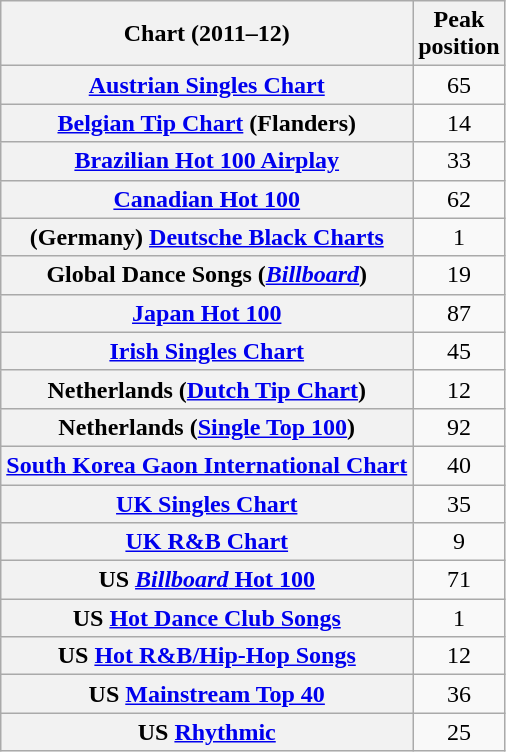<table class="wikitable sortable plainrowheaders">
<tr>
<th scope="col">Chart (2011–12)</th>
<th scope="col">Peak<br>position</th>
</tr>
<tr>
<th scope="row"><a href='#'>Austrian Singles Chart</a></th>
<td style="text-align:center;">65</td>
</tr>
<tr>
<th scope="row"><a href='#'>Belgian Tip Chart</a> (Flanders)</th>
<td style="text-align:center;">14</td>
</tr>
<tr>
<th scope="row"><a href='#'>Brazilian Hot 100 Airplay</a></th>
<td style="text-align:center;">33</td>
</tr>
<tr>
<th scope="row"><a href='#'>Canadian Hot 100</a></th>
<td style="text-align:center;">62</td>
</tr>
<tr>
<th scope="row">(Germany) <a href='#'>Deutsche Black Charts</a></th>
<td style="text-align:center;">1</td>
</tr>
<tr>
<th scope="row">Global Dance Songs (<em><a href='#'>Billboard</a></em>)</th>
<td style="text-align:center;">19</td>
</tr>
<tr>
<th scope="row"><a href='#'>Japan Hot 100</a></th>
<td style="text-align:center;">87</td>
</tr>
<tr>
<th scope="row"><a href='#'>Irish Singles Chart</a></th>
<td style="text-align:center;">45</td>
</tr>
<tr>
<th scope="row">Netherlands (<a href='#'>Dutch Tip Chart</a>)</th>
<td style="text-align:center;">12</td>
</tr>
<tr>
<th scope="row">Netherlands (<a href='#'>Single Top 100</a>)</th>
<td style="text-align:center;">92</td>
</tr>
<tr>
<th scope="row"><a href='#'>South Korea Gaon International Chart</a></th>
<td style="text-align:center;">40</td>
</tr>
<tr>
<th scope="row"><a href='#'>UK Singles Chart</a></th>
<td style="text-align:center;">35</td>
</tr>
<tr>
<th scope="row"><a href='#'>UK R&B Chart</a></th>
<td style="text-align:center;">9</td>
</tr>
<tr>
<th scope="row">US <a href='#'><em>Billboard</em> Hot 100</a></th>
<td style="text-align:center;">71</td>
</tr>
<tr>
<th scope="row">US <a href='#'>Hot Dance Club Songs</a></th>
<td style="text-align:center;">1</td>
</tr>
<tr>
<th scope="row">US <a href='#'>Hot R&B/Hip-Hop Songs</a></th>
<td style="text-align:center;">12</td>
</tr>
<tr>
<th scope="row">US <a href='#'>Mainstream Top 40</a></th>
<td style="text-align:center;">36</td>
</tr>
<tr>
<th scope="row">US <a href='#'>Rhythmic</a></th>
<td style="text-align:center;">25</td>
</tr>
</table>
